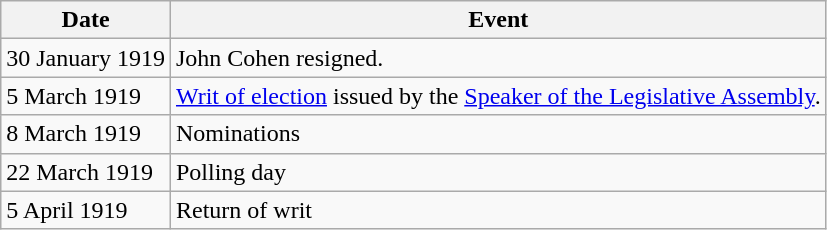<table class="wikitable">
<tr>
<th>Date</th>
<th>Event</th>
</tr>
<tr>
<td>30 January 1919</td>
<td>John Cohen resigned.</td>
</tr>
<tr>
<td>5 March 1919</td>
<td><a href='#'>Writ of election</a> issued by the <a href='#'>Speaker of the Legislative Assembly</a>.</td>
</tr>
<tr>
<td>8 March 1919</td>
<td>Nominations</td>
</tr>
<tr>
<td>22 March 1919</td>
<td>Polling day</td>
</tr>
<tr>
<td>5 April 1919</td>
<td>Return of writ</td>
</tr>
</table>
